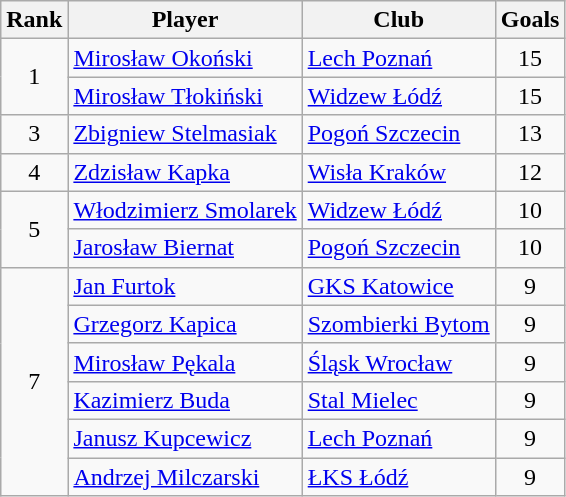<table class="wikitable" style="text-align:center">
<tr>
<th>Rank</th>
<th>Player</th>
<th>Club</th>
<th>Goals</th>
</tr>
<tr>
<td rowspan="2">1</td>
<td align="left"> <a href='#'>Mirosław Okoński</a></td>
<td align="left"><a href='#'>Lech Poznań</a></td>
<td>15</td>
</tr>
<tr>
<td align="left"> <a href='#'>Mirosław Tłokiński</a></td>
<td align="left"><a href='#'>Widzew Łódź</a></td>
<td>15</td>
</tr>
<tr>
<td rowspan="1">3</td>
<td align="left"> <a href='#'>Zbigniew Stelmasiak</a></td>
<td align="left"><a href='#'>Pogoń Szczecin</a></td>
<td>13</td>
</tr>
<tr>
<td rowspan="1">4</td>
<td align="left"> <a href='#'>Zdzisław Kapka</a></td>
<td align="left"><a href='#'>Wisła Kraków</a></td>
<td>12</td>
</tr>
<tr>
<td rowspan="2">5</td>
<td align="left"> <a href='#'>Włodzimierz Smolarek</a></td>
<td align="left"><a href='#'>Widzew Łódź</a></td>
<td>10</td>
</tr>
<tr>
<td align="left"> <a href='#'>Jarosław Biernat</a></td>
<td align="left"><a href='#'>Pogoń Szczecin</a></td>
<td>10</td>
</tr>
<tr>
<td rowspan="6">7</td>
<td align="left"> <a href='#'>Jan Furtok</a></td>
<td align="left"><a href='#'>GKS Katowice</a></td>
<td>9</td>
</tr>
<tr>
<td align="left"> <a href='#'>Grzegorz Kapica</a></td>
<td align="left"><a href='#'>Szombierki Bytom</a></td>
<td>9</td>
</tr>
<tr>
<td align="left"> <a href='#'>Mirosław Pękala</a></td>
<td align="left"><a href='#'>Śląsk Wrocław</a></td>
<td>9</td>
</tr>
<tr>
<td align="left"> <a href='#'>Kazimierz Buda</a></td>
<td align="left"><a href='#'>Stal Mielec</a></td>
<td>9</td>
</tr>
<tr>
<td align="left"> <a href='#'>Janusz Kupcewicz</a></td>
<td align="left"><a href='#'>Lech Poznań</a></td>
<td>9</td>
</tr>
<tr>
<td align="left"> <a href='#'>Andrzej Milczarski</a></td>
<td align="left"><a href='#'>ŁKS Łódź</a></td>
<td>9</td>
</tr>
</table>
